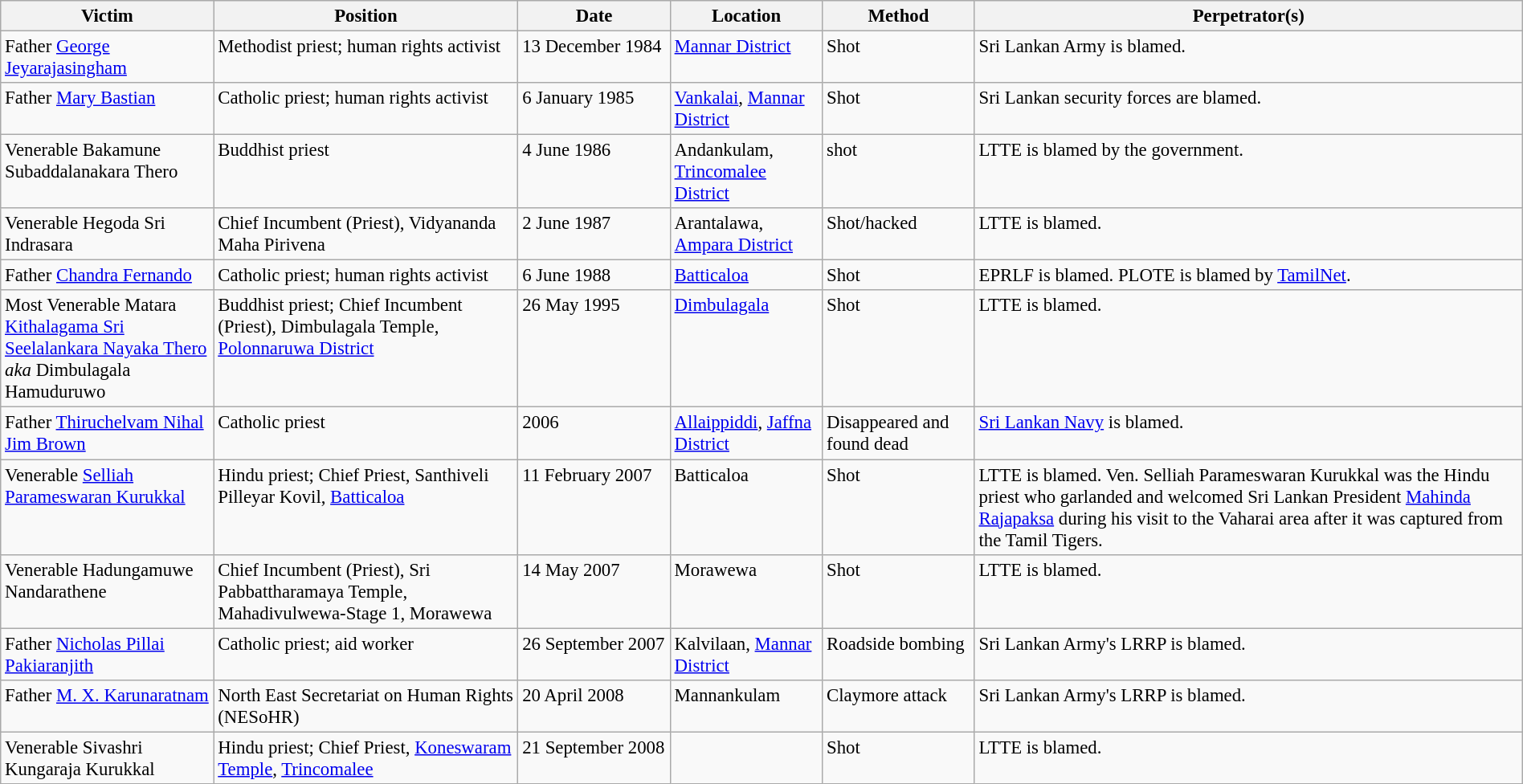<table class="wikitable" style="font-size:95%;width:100%;valign=top">
<tr>
<th width="14%">Victim</th>
<th width="20%">Position</th>
<th width="10%">Date</th>
<th width="10%">Location</th>
<th width="10%">Method</th>
<th width="36%">Perpetrator(s)</th>
</tr>
<tr valign="top">
<td>Father <a href='#'>George Jeyarajasingham</a></td>
<td>Methodist priest; human rights activist</td>
<td>13 December 1984</td>
<td><a href='#'>Mannar District</a></td>
<td>Shot</td>
<td>Sri Lankan Army is blamed.</td>
</tr>
<tr valign=top>
<td>Father <a href='#'>Mary Bastian</a></td>
<td>Catholic priest; human rights activist</td>
<td>6 January 1985</td>
<td><a href='#'>Vankalai</a>, <a href='#'>Mannar District</a></td>
<td>Shot</td>
<td>Sri Lankan security forces are blamed.</td>
</tr>
<tr valign=top>
<td>Venerable Bakamune Subaddalanakara Thero</td>
<td>Buddhist priest</td>
<td>4 June 1986</td>
<td>Andankulam, <a href='#'>Trincomalee District</a></td>
<td>shot</td>
<td>LTTE is blamed by the government.</td>
</tr>
<tr valign="top">
<td>Venerable Hegoda Sri Indrasara</td>
<td>Chief Incumbent (Priest), Vidyananda Maha Pirivena</td>
<td>2 June 1987</td>
<td>Arantalawa, <a href='#'>Ampara District</a></td>
<td>Shot/hacked</td>
<td>LTTE is blamed.</td>
</tr>
<tr>
<td>Father <a href='#'>Chandra Fernando</a></td>
<td>Catholic priest; human rights activist</td>
<td>6 June 1988</td>
<td><a href='#'>Batticaloa</a></td>
<td>Shot</td>
<td>EPRLF is blamed. PLOTE is blamed by <a href='#'>TamilNet</a>.</td>
</tr>
<tr valign="top">
<td>Most Venerable Matara <a href='#'>Kithalagama Sri Seelalankara Nayaka Thero</a> <em>aka</em> Dimbulagala Hamuduruwo</td>
<td>Buddhist priest; Chief Incumbent (Priest), Dimbulagala Temple, <a href='#'>Polonnaruwa District</a></td>
<td>26 May 1995</td>
<td><a href='#'>Dimbulagala</a></td>
<td>Shot</td>
<td>LTTE is blamed.</td>
</tr>
<tr valign="top">
<td>Father <a href='#'>Thiruchelvam Nihal Jim Brown</a></td>
<td>Catholic priest</td>
<td>2006</td>
<td><a href='#'>Allaippiddi</a>, <a href='#'>Jaffna District</a></td>
<td>Disappeared and found dead</td>
<td><a href='#'>Sri Lankan Navy</a> is blamed.</td>
</tr>
<tr valign="top">
<td>Venerable <a href='#'>Selliah Parameswaran Kurukkal</a></td>
<td>Hindu priest; Chief Priest, Santhiveli Pilleyar Kovil, <a href='#'>Batticaloa</a></td>
<td>11 February 2007</td>
<td>Batticaloa</td>
<td>Shot</td>
<td>LTTE is blamed. Ven. Selliah Parameswaran Kurukkal was the Hindu priest who garlanded and welcomed Sri Lankan President <a href='#'>Mahinda Rajapaksa</a> during his visit to the Vaharai area after it was captured from the Tamil Tigers.</td>
</tr>
<tr valign="top">
<td>Venerable Hadungamuwe Nandarathene</td>
<td>Chief Incumbent (Priest), Sri Pabbattharamaya Temple, Mahadivulwewa-Stage 1, Morawewa</td>
<td>14 May 2007</td>
<td>Morawewa</td>
<td>Shot</td>
<td>LTTE is blamed.</td>
</tr>
<tr valign="top">
<td>Father <a href='#'>Nicholas Pillai Pakiaranjith</a></td>
<td>Catholic priest; aid worker</td>
<td>26 September 2007</td>
<td>Kalvilaan, <a href='#'>Mannar District</a></td>
<td>Roadside bombing</td>
<td>Sri Lankan Army's LRRP is blamed.</td>
</tr>
<tr valign="top">
<td>Father <a href='#'>M. X. Karunaratnam</a></td>
<td>North East Secretariat on Human Rights (NESoHR)</td>
<td>20 April 2008</td>
<td>Mannankulam</td>
<td>Claymore attack</td>
<td>Sri Lankan Army's LRRP is blamed.</td>
</tr>
<tr valign="top">
<td>Venerable Sivashri Kungaraja Kurukkal</td>
<td>Hindu priest; Chief Priest, <a href='#'>Koneswaram Temple</a>, <a href='#'>Trincomalee</a></td>
<td>21 September 2008</td>
<td></td>
<td>Shot</td>
<td>LTTE is blamed.</td>
</tr>
</table>
